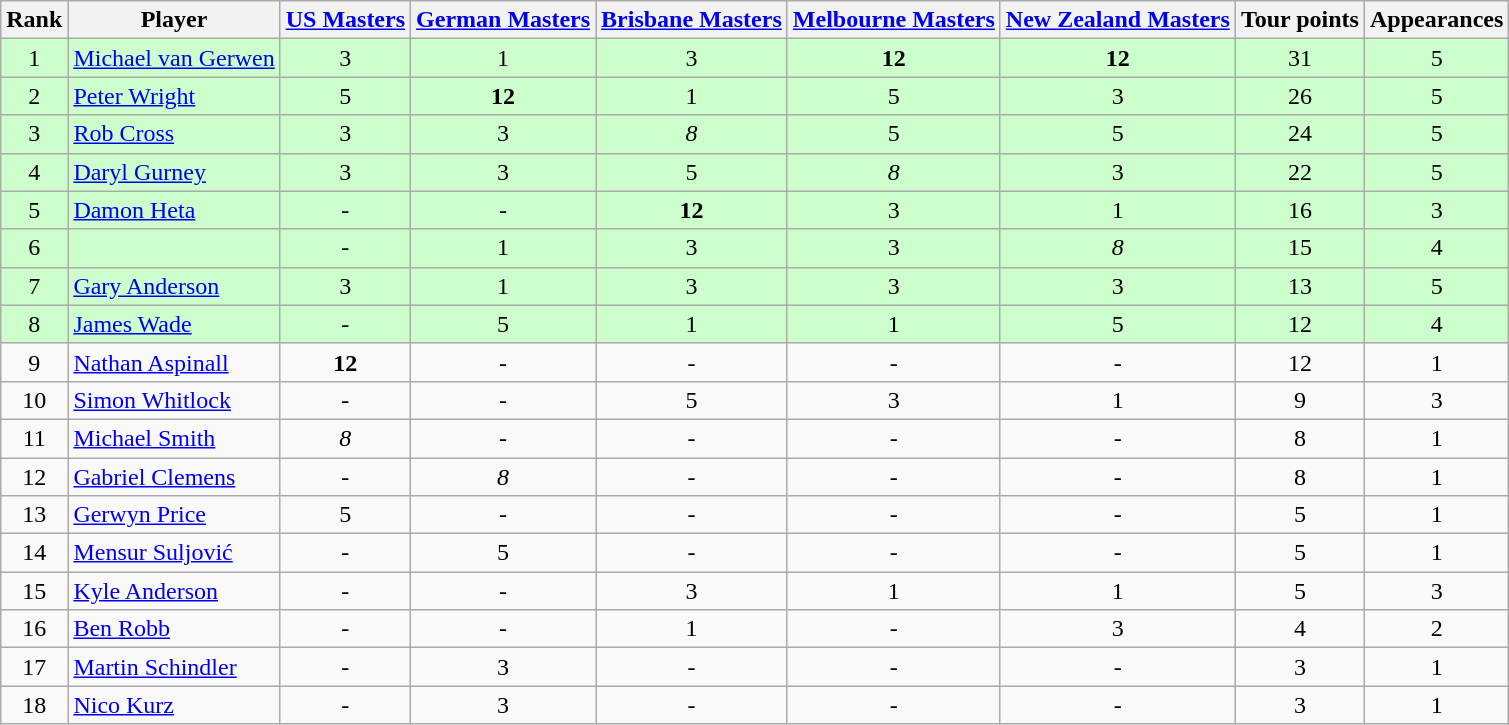<table class="wikitable sortable">
<tr>
<th>Rank</th>
<th>Player</th>
<th><a href='#'>US Masters</a></th>
<th><a href='#'>German Masters</a></th>
<th><a href='#'>Brisbane Masters</a></th>
<th><a href='#'>Melbourne Masters</a></th>
<th><a href='#'>New Zealand Masters</a></th>
<th>Tour points</th>
<th>Appearances</th>
</tr>
<tr style="background:#ccffcc;">
<td style="text-align:center;">1</td>
<td> <a href='#'>Michael van Gerwen</a></td>
<td style="text-align:center;">3</td>
<td style="text-align:center;">1</td>
<td style="text-align:center;">3</td>
<td style="text-align:center;"><strong>12</strong></td>
<td style="text-align:center;"><strong>12</strong></td>
<td style="text-align:center;">31</td>
<td style="text-align:center;">5</td>
</tr>
<tr style="background:#ccffcc;">
<td style="text-align:center;">2</td>
<td> <a href='#'>Peter Wright</a></td>
<td style="text-align:center;">5</td>
<td style="text-align:center;"><strong>12</strong></td>
<td style="text-align:center;">1</td>
<td style="text-align:center;">5</td>
<td style="text-align:center;">3</td>
<td style="text-align:center;">26</td>
<td style="text-align:center;">5</td>
</tr>
<tr style="background:#ccffcc;">
<td style="text-align:center;">3</td>
<td> <a href='#'>Rob Cross</a></td>
<td style="text-align:center;">3</td>
<td style="text-align:center;">3</td>
<td style="text-align:center;"><em>8</em></td>
<td style="text-align:center;">5</td>
<td style="text-align:center;">5</td>
<td style="text-align:center;">24</td>
<td style="text-align:center;">5</td>
</tr>
<tr style="background:#ccffcc;">
<td style="text-align:center;">4</td>
<td> <a href='#'>Daryl Gurney</a></td>
<td style="text-align:center;">3</td>
<td style="text-align:center;">3</td>
<td style="text-align:center;">5</td>
<td style="text-align:center;"><em>8</em></td>
<td style="text-align:center;">3</td>
<td style="text-align:center;">22</td>
<td style="text-align:center;">5</td>
</tr>
<tr style="background:#ccffcc;">
<td style="text-align:center;">5</td>
<td> <a href='#'>Damon Heta</a></td>
<td style="text-align:center;">-</td>
<td style="text-align:center;">-</td>
<td style="text-align:center;"><strong>12</strong></td>
<td style="text-align:center;">3</td>
<td style="text-align:center;">1</td>
<td style="text-align:center;">16</td>
<td style="text-align:center;">3</td>
</tr>
<tr style="background:#ccffcc;">
<td style="text-align:center;">6</td>
<td></td>
<td style="text-align:center;">-</td>
<td style="text-align:center;">1</td>
<td style="text-align:center;">3</td>
<td style="text-align:center;">3</td>
<td style="text-align:center;"><em>8</em></td>
<td style="text-align:center;">15</td>
<td style="text-align:center;">4</td>
</tr>
<tr style="background:#ccffcc;">
<td style="text-align:center;">7</td>
<td> <a href='#'>Gary Anderson</a></td>
<td style="text-align:center;">3</td>
<td style="text-align:center;">1</td>
<td style="text-align:center;">3</td>
<td style="text-align:center;">3</td>
<td style="text-align:center;">3</td>
<td style="text-align:center;">13</td>
<td style="text-align:center;">5</td>
</tr>
<tr style="background:#ccffcc;">
<td style="text-align:center;">8</td>
<td> <a href='#'>James Wade</a></td>
<td style="text-align:center;">-</td>
<td style="text-align:center;">5</td>
<td style="text-align:center;">1</td>
<td style="text-align:center;">1</td>
<td style="text-align:center;">5</td>
<td style="text-align:center;">12</td>
<td style="text-align:center;">4</td>
</tr>
<tr>
<td style="text-align:center;">9</td>
<td> <a href='#'>Nathan Aspinall</a></td>
<td style="text-align:center;"><strong>12</strong></td>
<td style="text-align:center;">-</td>
<td style="text-align:center;">-</td>
<td style="text-align:center;">-</td>
<td style="text-align:center;">-</td>
<td style="text-align:center;">12</td>
<td style="text-align:center;">1</td>
</tr>
<tr>
<td style="text-align:center;">10</td>
<td> <a href='#'>Simon Whitlock</a></td>
<td style="text-align:center;">-</td>
<td style="text-align:center;">-</td>
<td style="text-align:center;">5</td>
<td style="text-align:center;">3</td>
<td style="text-align:center;">1</td>
<td style="text-align:center;">9</td>
<td style="text-align:center;">3</td>
</tr>
<tr>
<td style="text-align:center;">11</td>
<td> <a href='#'>Michael Smith</a></td>
<td style="text-align:center;"><em>8</em></td>
<td style="text-align:center;">-</td>
<td style="text-align:center;">-</td>
<td style="text-align:center;">-</td>
<td style="text-align:center;">-</td>
<td style="text-align:center;">8</td>
<td style="text-align:center;">1</td>
</tr>
<tr>
<td style="text-align:center;">12</td>
<td> <a href='#'>Gabriel Clemens</a></td>
<td style="text-align:center;">-</td>
<td style="text-align:center;"><em>8</em></td>
<td style="text-align:center;">-</td>
<td style="text-align:center;">-</td>
<td style="text-align:center;">-</td>
<td style="text-align:center;">8</td>
<td style="text-align:center;">1</td>
</tr>
<tr>
<td style="text-align:center;">13</td>
<td> <a href='#'>Gerwyn Price</a></td>
<td style="text-align:center;">5</td>
<td style="text-align:center;">-</td>
<td style="text-align:center;">-</td>
<td style="text-align:center;">-</td>
<td style="text-align:center;">-</td>
<td style="text-align:center;">5</td>
<td style="text-align:center;">1</td>
</tr>
<tr>
<td style="text-align:center;">14</td>
<td> <a href='#'>Mensur Suljović</a></td>
<td style="text-align:center;">-</td>
<td style="text-align:center;">5</td>
<td style="text-align:center;">-</td>
<td style="text-align:center;">-</td>
<td style="text-align:center;">-</td>
<td style="text-align:center;">5</td>
<td style="text-align:center;">1</td>
</tr>
<tr>
<td style="text-align:center;">15</td>
<td> <a href='#'>Kyle Anderson</a></td>
<td style="text-align:center;">-</td>
<td style="text-align:center;">-</td>
<td style="text-align:center;">3</td>
<td style="text-align:center;">1</td>
<td style="text-align:center;">1</td>
<td style="text-align:center;">5</td>
<td style="text-align:center;">3</td>
</tr>
<tr>
<td style="text-align:center;">16</td>
<td> <a href='#'>Ben Robb</a></td>
<td style="text-align:center;">-</td>
<td style="text-align:center;">-</td>
<td style="text-align:center;">1</td>
<td style="text-align:center;">-</td>
<td style="text-align:center;">3</td>
<td style="text-align:center;">4</td>
<td style="text-align:center;">2</td>
</tr>
<tr>
<td style="text-align:center;">17</td>
<td> <a href='#'>Martin Schindler</a></td>
<td style="text-align:center;">-</td>
<td style="text-align:center;">3</td>
<td style="text-align:center;">-</td>
<td style="text-align:center;">-</td>
<td style="text-align:center;">-</td>
<td style="text-align:center;">3</td>
<td style="text-align:center;">1</td>
</tr>
<tr>
<td style="text-align:center;">18</td>
<td> <a href='#'>Nico Kurz</a></td>
<td style="text-align:center;">-</td>
<td style="text-align:center;">3</td>
<td style="text-align:center;">-</td>
<td style="text-align:center;">-</td>
<td style="text-align:center;">-</td>
<td style="text-align:center;">3</td>
<td style="text-align:center;">1</td>
</tr>
</table>
